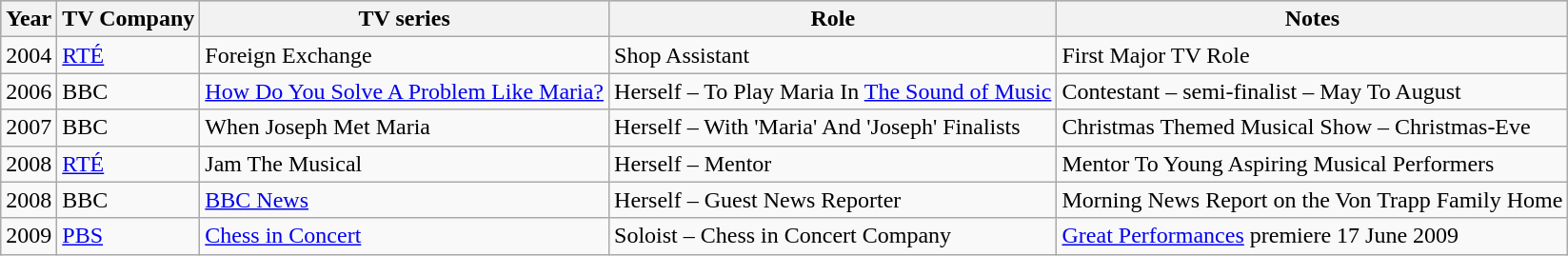<table class="wikitable">
<tr style="background:#b0c4de; text-align:center;">
<th>Year</th>
<th>TV Company</th>
<th>TV series</th>
<th>Role</th>
<th>Notes</th>
</tr>
<tr>
<td>2004</td>
<td><a href='#'>RTÉ</a></td>
<td>Foreign Exchange</td>
<td>Shop Assistant</td>
<td>First Major TV Role</td>
</tr>
<tr>
<td>2006</td>
<td>BBC</td>
<td><a href='#'>How Do You Solve A Problem Like Maria?</a></td>
<td>Herself – To Play Maria In <a href='#'>The Sound of Music</a></td>
<td>Contestant – semi-finalist – May To August</td>
</tr>
<tr>
<td>2007</td>
<td>BBC</td>
<td>When Joseph Met Maria</td>
<td>Herself – With 'Maria' And 'Joseph' Finalists</td>
<td>Christmas Themed Musical Show – Christmas-Eve</td>
</tr>
<tr>
<td>2008</td>
<td><a href='#'>RTÉ</a></td>
<td>Jam The Musical</td>
<td>Herself – Mentor</td>
<td>Mentor To Young Aspiring Musical Performers</td>
</tr>
<tr>
<td>2008</td>
<td>BBC</td>
<td><a href='#'>BBC News</a></td>
<td>Herself – Guest News Reporter</td>
<td>Morning News Report on the Von Trapp Family Home</td>
</tr>
<tr>
<td>2009</td>
<td><a href='#'>PBS</a></td>
<td><a href='#'>Chess in Concert</a></td>
<td>Soloist – Chess in Concert Company</td>
<td><a href='#'>Great Performances</a> premiere 17 June 2009</td>
</tr>
</table>
